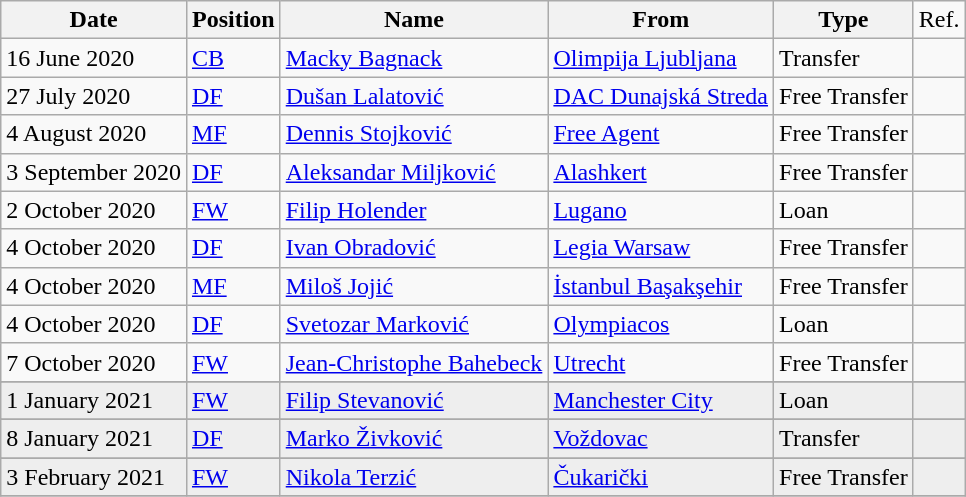<table class="wikitable">
<tr>
<th>Date</th>
<th>Position</th>
<th>Name</th>
<th>From</th>
<th>Type</th>
<td>Ref.</td>
</tr>
<tr>
<td>16 June 2020</td>
<td><a href='#'>CB</a></td>
<td> <a href='#'>Macky Bagnack</a></td>
<td> <a href='#'>Olimpija Ljubljana</a></td>
<td>Transfer</td>
<td></td>
</tr>
<tr>
<td>27 July 2020</td>
<td><a href='#'>DF</a></td>
<td> <a href='#'>Dušan Lalatović</a></td>
<td> <a href='#'>DAC Dunajská Streda</a></td>
<td>Free Transfer</td>
<td></td>
</tr>
<tr>
<td>4 August 2020</td>
<td><a href='#'>MF</a></td>
<td> <a href='#'>Dennis Stojković</a></td>
<td> <a href='#'>Free Agent</a></td>
<td>Free Transfer</td>
<td></td>
</tr>
<tr>
<td>3 September 2020</td>
<td><a href='#'>DF</a></td>
<td> <a href='#'>Aleksandar Miljković</a></td>
<td> <a href='#'>Alashkert</a></td>
<td>Free Transfer</td>
<td></td>
</tr>
<tr>
<td>2 October 2020</td>
<td><a href='#'>FW</a></td>
<td> <a href='#'>Filip Holender</a></td>
<td> <a href='#'>Lugano</a></td>
<td>Loan</td>
<td></td>
</tr>
<tr>
<td>4 October 2020</td>
<td><a href='#'>DF</a></td>
<td> <a href='#'>Ivan Obradović</a></td>
<td> <a href='#'>Legia Warsaw</a></td>
<td>Free Transfer</td>
<td></td>
</tr>
<tr>
<td>4 October 2020</td>
<td><a href='#'>MF</a></td>
<td> <a href='#'>Miloš Jojić</a></td>
<td> <a href='#'>İstanbul Başakşehir</a></td>
<td>Free Transfer</td>
<td></td>
</tr>
<tr>
<td>4 October 2020</td>
<td><a href='#'>DF</a></td>
<td> <a href='#'>Svetozar Marković</a></td>
<td> <a href='#'>Olympiacos</a></td>
<td>Loan</td>
<td></td>
</tr>
<tr>
<td>7 October 2020</td>
<td><a href='#'>FW</a></td>
<td> <a href='#'>Jean-Christophe Bahebeck</a></td>
<td> <a href='#'>	Utrecht</a></td>
<td>Free Transfer</td>
<td></td>
</tr>
<tr>
</tr>
<tr bgcolor=#EEEEEE>
<td>1 January 2021</td>
<td><a href='#'>FW</a></td>
<td> <a href='#'>Filip Stevanović</a></td>
<td> <a href='#'>Manchester City</a></td>
<td>Loan</td>
<td></td>
</tr>
<tr>
</tr>
<tr bgcolor=#EEEEEE>
<td>8 January 2021</td>
<td><a href='#'>DF</a></td>
<td> <a href='#'>Marko Živković</a></td>
<td> <a href='#'>Voždovac</a></td>
<td>Transfer</td>
<td></td>
</tr>
<tr>
</tr>
<tr bgcolor=#EEEEEE>
<td>3 February 2021</td>
<td><a href='#'>FW</a></td>
<td> <a href='#'>Nikola Terzić</a></td>
<td> <a href='#'>Čukarički</a></td>
<td>Free Transfer</td>
<td></td>
</tr>
<tr>
</tr>
</table>
